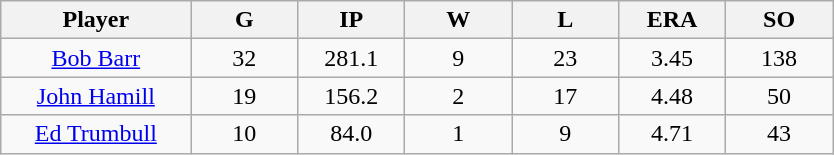<table class="wikitable sortable">
<tr>
<th bgcolor="#DDDDFF" width="16%">Player</th>
<th bgcolor="#DDDDFF" width="9%">G</th>
<th bgcolor="#DDDDFF" width="9%">IP</th>
<th bgcolor="#DDDDFF" width="9%">W</th>
<th bgcolor="#DDDDFF" width="9%">L</th>
<th bgcolor="#DDDDFF" width="9%">ERA</th>
<th bgcolor="#DDDDFF" width="9%">SO</th>
</tr>
<tr align="center">
<td><a href='#'>Bob Barr</a></td>
<td>32</td>
<td>281.1</td>
<td>9</td>
<td>23</td>
<td>3.45</td>
<td>138</td>
</tr>
<tr align=center>
<td><a href='#'>John Hamill</a></td>
<td>19</td>
<td>156.2</td>
<td>2</td>
<td>17</td>
<td>4.48</td>
<td>50</td>
</tr>
<tr align=center>
<td><a href='#'>Ed Trumbull</a></td>
<td>10</td>
<td>84.0</td>
<td>1</td>
<td>9</td>
<td>4.71</td>
<td>43</td>
</tr>
</table>
